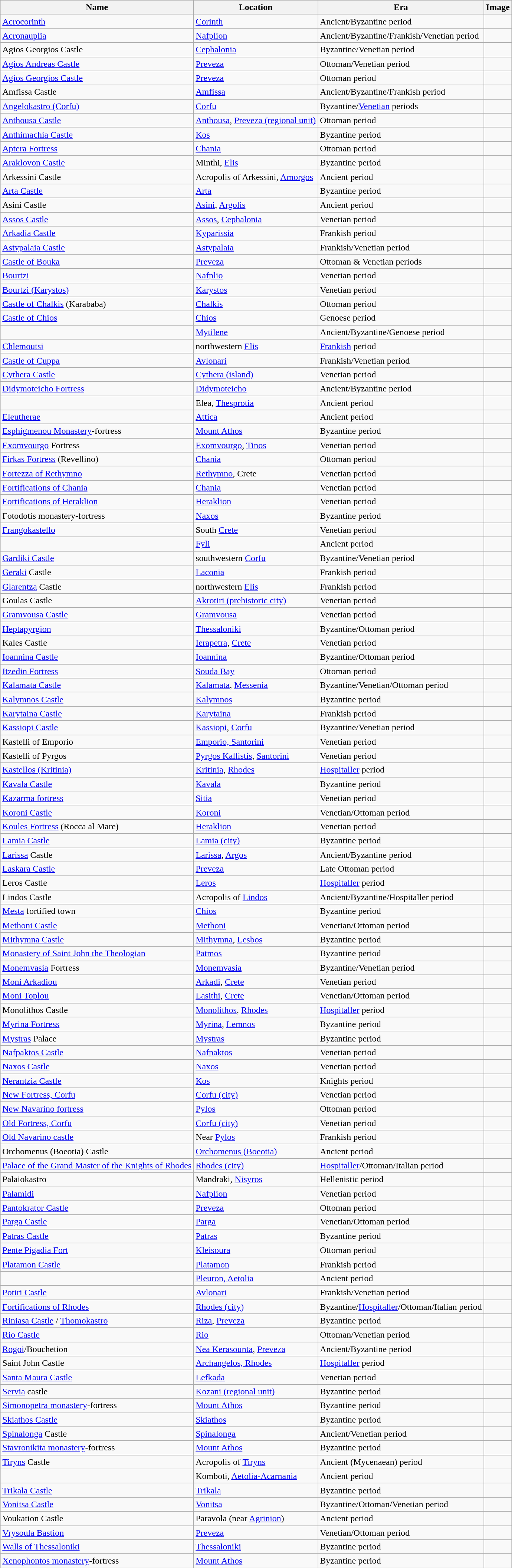<table class="wikitable sortable">
<tr>
<th>Name</th>
<th>Location</th>
<th>Era</th>
<th class="unsortable">Image</th>
</tr>
<tr>
<td><a href='#'>Acrocorinth</a></td>
<td><a href='#'>Corinth</a></td>
<td>Ancient/Byzantine period</td>
<td></td>
</tr>
<tr>
<td><a href='#'>Acronauplia</a></td>
<td><a href='#'>Nafplion</a></td>
<td>Ancient/Byzantine/Frankish/Venetian period</td>
<td></td>
</tr>
<tr>
<td>Agios Georgios Castle</td>
<td><a href='#'>Cephalonia</a></td>
<td>Byzantine/Venetian period</td>
<td></td>
</tr>
<tr>
<td><a href='#'>Agios Andreas Castle</a></td>
<td><a href='#'>Preveza</a></td>
<td>Ottoman/Venetian period</td>
<td></td>
</tr>
<tr>
<td><a href='#'>Agios Georgios Castle</a></td>
<td><a href='#'>Preveza</a></td>
<td>Ottoman period</td>
<td></td>
</tr>
<tr>
<td>Amfissa Castle</td>
<td><a href='#'>Amfissa</a></td>
<td>Ancient/Byzantine/Frankish period</td>
<td></td>
</tr>
<tr>
<td><a href='#'>Angelokastro (Corfu)</a></td>
<td><a href='#'>Corfu</a></td>
<td>Byzantine/<a href='#'>Venetian</a> periods</td>
<td></td>
</tr>
<tr>
<td><a href='#'>Anthousa Castle</a></td>
<td><a href='#'>Anthousa</a>, <a href='#'>Preveza (regional unit)</a></td>
<td>Ottoman period</td>
<td></td>
</tr>
<tr>
<td><a href='#'>Anthimachia Castle</a></td>
<td><a href='#'>Kos</a></td>
<td>Byzantine period</td>
<td></td>
</tr>
<tr>
<td><a href='#'>Aptera Fortress</a></td>
<td><a href='#'>Chania</a></td>
<td>Ottoman period</td>
<td></td>
</tr>
<tr>
<td><a href='#'>Araklovon Castle</a></td>
<td>Minthi, <a href='#'>Elis</a></td>
<td>Byzantine period</td>
<td></td>
</tr>
<tr>
<td>Arkessini Castle</td>
<td>Acropolis of Arkessini, <a href='#'>Amorgos</a></td>
<td>Ancient period</td>
<td></td>
</tr>
<tr>
<td><a href='#'>Arta Castle</a></td>
<td><a href='#'>Arta</a></td>
<td>Byzantine period</td>
<td></td>
</tr>
<tr>
<td>Asini Castle</td>
<td><a href='#'>Asini</a>, <a href='#'>Argolis</a></td>
<td>Ancient period</td>
<td></td>
</tr>
<tr>
<td><a href='#'>Assos Castle</a></td>
<td><a href='#'>Assos</a>, <a href='#'>Cephalonia</a></td>
<td>Venetian period</td>
<td></td>
</tr>
<tr>
<td><a href='#'>Arkadia Castle</a></td>
<td><a href='#'>Kyparissia</a></td>
<td>Frankish period</td>
<td></td>
</tr>
<tr>
<td><a href='#'>Astypalaia Castle</a></td>
<td><a href='#'>Astypalaia</a></td>
<td>Frankish/Venetian period</td>
<td></td>
</tr>
<tr>
<td><a href='#'>Castle of Bouka</a></td>
<td><a href='#'>Preveza</a></td>
<td>Ottoman & Venetian periods</td>
<td></td>
</tr>
<tr>
<td><a href='#'>Bourtzi</a></td>
<td><a href='#'>Nafplio</a></td>
<td>Venetian period</td>
<td></td>
</tr>
<tr>
<td><a href='#'>Bourtzi (Karystos)</a></td>
<td><a href='#'>Karystos</a></td>
<td>Venetian period</td>
<td></td>
</tr>
<tr>
<td><a href='#'>Castle of Chalkis</a> (Karababa)</td>
<td><a href='#'>Chalkis</a></td>
<td>Ottoman period</td>
<td></td>
</tr>
<tr>
<td><a href='#'>Castle of Chios</a></td>
<td><a href='#'>Chios</a></td>
<td>Genoese period</td>
<td></td>
</tr>
<tr>
<td></td>
<td><a href='#'>Mytilene</a></td>
<td>Ancient/Byzantine/Genoese period</td>
<td></td>
</tr>
<tr>
<td><a href='#'>Chlemoutsi</a></td>
<td>northwestern <a href='#'>Elis</a></td>
<td><a href='#'>Frankish</a> period</td>
<td></td>
</tr>
<tr>
<td><a href='#'>Castle of Cuppa</a></td>
<td><a href='#'>Avlonari</a></td>
<td>Frankish/Venetian period</td>
<td></td>
</tr>
<tr>
<td><a href='#'>Cythera Castle</a></td>
<td><a href='#'>Cythera (island)</a></td>
<td>Venetian period</td>
<td></td>
</tr>
<tr>
<td><a href='#'>Didymoteicho Fortress</a></td>
<td><a href='#'>Didymoteicho</a></td>
<td>Ancient/Byzantine period</td>
<td></td>
</tr>
<tr>
<td></td>
<td>Elea, <a href='#'>Thesprotia</a></td>
<td>Ancient period</td>
<td></td>
</tr>
<tr>
<td><a href='#'>Eleutherae</a></td>
<td><a href='#'>Attica</a></td>
<td>Ancient period</td>
<td></td>
</tr>
<tr>
<td><a href='#'>Esphigmenou Monastery</a>-fortress</td>
<td><a href='#'>Mount Athos</a></td>
<td>Byzantine period</td>
<td></td>
</tr>
<tr>
<td><a href='#'>Exomvourgo</a> Fortress</td>
<td><a href='#'>Exomvourgo</a>, <a href='#'>Tinos</a></td>
<td>Venetian period</td>
<td></td>
</tr>
<tr>
<td><a href='#'>Firkas Fortress</a> (Revellino)</td>
<td><a href='#'>Chania</a></td>
<td>Ottoman period</td>
<td></td>
</tr>
<tr>
<td><a href='#'>Fortezza of Rethymno</a></td>
<td><a href='#'>Rethymno</a>, Crete</td>
<td>Venetian period</td>
<td></td>
</tr>
<tr>
<td><a href='#'>Fortifications of Chania</a></td>
<td><a href='#'>Chania</a></td>
<td>Venetian period</td>
<td></td>
</tr>
<tr>
<td><a href='#'>Fortifications of Heraklion</a></td>
<td><a href='#'>Heraklion</a></td>
<td>Venetian period</td>
<td></td>
</tr>
<tr>
<td>Fotodotis monastery-fortress</td>
<td><a href='#'>Naxos</a></td>
<td>Byzantine period</td>
<td></td>
</tr>
<tr>
<td><a href='#'>Frangokastello</a></td>
<td>South <a href='#'>Crete</a></td>
<td>Venetian period</td>
<td></td>
</tr>
<tr>
<td></td>
<td><a href='#'>Fyli</a></td>
<td>Ancient period</td>
<td></td>
</tr>
<tr>
<td><a href='#'>Gardiki Castle</a></td>
<td>southwestern <a href='#'>Corfu</a></td>
<td>Byzantine/Venetian period</td>
<td></td>
</tr>
<tr>
<td><a href='#'>Geraki</a> Castle</td>
<td><a href='#'>Laconia</a></td>
<td>Frankish period</td>
<td></td>
</tr>
<tr>
<td><a href='#'>Glarentza</a> Castle</td>
<td>northwestern <a href='#'>Elis</a></td>
<td>Frankish period</td>
<td></td>
</tr>
<tr>
<td>Goulas Castle</td>
<td><a href='#'>Akrotiri (prehistoric city)</a></td>
<td>Venetian period</td>
<td></td>
</tr>
<tr>
<td><a href='#'>Gramvousa Castle</a></td>
<td><a href='#'>Gramvousa</a></td>
<td>Venetian period</td>
<td></td>
</tr>
<tr>
<td><a href='#'>Heptapyrgion</a></td>
<td><a href='#'>Thessaloniki</a></td>
<td>Byzantine/Ottoman period</td>
<td></td>
</tr>
<tr>
<td>Kales Castle</td>
<td><a href='#'>Ierapetra</a>, <a href='#'>Crete</a></td>
<td>Venetian period</td>
<td></td>
</tr>
<tr>
<td><a href='#'>Ioannina Castle</a></td>
<td><a href='#'>Ioannina</a></td>
<td>Byzantine/Ottoman period</td>
<td></td>
</tr>
<tr>
<td><a href='#'>Itzedin Fortress</a></td>
<td><a href='#'>Souda Bay</a></td>
<td>Ottoman period</td>
<td></td>
</tr>
<tr>
<td><a href='#'>Kalamata Castle</a></td>
<td><a href='#'>Kalamata</a>, <a href='#'>Messenia</a></td>
<td>Byzantine/Venetian/Ottoman period</td>
<td></td>
</tr>
<tr>
<td><a href='#'>Kalymnos Castle</a></td>
<td><a href='#'>Kalymnos</a></td>
<td>Byzantine period</td>
<td></td>
</tr>
<tr>
<td><a href='#'>Karytaina Castle</a></td>
<td><a href='#'>Karytaina</a></td>
<td>Frankish period</td>
<td></td>
</tr>
<tr>
<td><a href='#'>Kassiopi Castle</a></td>
<td><a href='#'>Kassiopi</a>, <a href='#'>Corfu</a></td>
<td>Byzantine/Venetian period</td>
<td></td>
</tr>
<tr>
<td>Kastelli of Emporio</td>
<td><a href='#'>Emporio, Santorini</a></td>
<td>Venetian period</td>
<td></td>
</tr>
<tr>
<td>Kastelli of Pyrgos</td>
<td><a href='#'>Pyrgos Kallistis</a>, <a href='#'>Santorini</a></td>
<td>Venetian period</td>
<td></td>
</tr>
<tr>
<td><a href='#'>Kastellos (Kritinia)</a></td>
<td><a href='#'>Kritinia</a>, <a href='#'>Rhodes</a></td>
<td><a href='#'>Hospitaller</a> period</td>
<td></td>
</tr>
<tr>
<td><a href='#'>Kavala Castle</a></td>
<td><a href='#'>Kavala</a></td>
<td>Byzantine period</td>
<td></td>
</tr>
<tr>
<td><a href='#'>Kazarma fortress</a></td>
<td><a href='#'>Sitia</a></td>
<td>Venetian period</td>
<td></td>
</tr>
<tr>
<td><a href='#'>Koroni Castle</a></td>
<td><a href='#'>Koroni</a></td>
<td>Venetian/Ottoman period</td>
<td></td>
</tr>
<tr>
<td><a href='#'>Koules Fortress</a> (Rocca al Mare)</td>
<td><a href='#'>Heraklion</a></td>
<td>Venetian period</td>
<td></td>
</tr>
<tr>
<td><a href='#'>Lamia Castle</a></td>
<td><a href='#'>Lamia (city)</a></td>
<td>Byzantine period</td>
<td></td>
</tr>
<tr>
<td><a href='#'>Larissa</a> Castle</td>
<td><a href='#'>Larissa</a>, <a href='#'>Argos</a></td>
<td>Ancient/Byzantine period</td>
<td></td>
</tr>
<tr>
<td><a href='#'>Laskara Castle</a></td>
<td><a href='#'>Preveza</a></td>
<td>Late Ottoman period</td>
<td></td>
</tr>
<tr>
<td>Leros Castle</td>
<td><a href='#'>Leros</a></td>
<td><a href='#'>Hospitaller</a> period</td>
<td></td>
</tr>
<tr>
<td>Lindos Castle</td>
<td>Acropolis of <a href='#'>Lindos</a></td>
<td>Ancient/Byzantine/Hospitaller period</td>
<td></td>
</tr>
<tr>
<td><a href='#'>Mesta</a> fortified town</td>
<td><a href='#'>Chios</a></td>
<td>Byzantine period</td>
<td></td>
</tr>
<tr>
<td><a href='#'>Methoni Castle</a></td>
<td><a href='#'>Methoni</a></td>
<td>Venetian/Ottoman period</td>
<td></td>
</tr>
<tr>
<td><a href='#'>Mithymna Castle</a></td>
<td><a href='#'>Mithymna</a>, <a href='#'>Lesbos</a></td>
<td>Byzantine period</td>
<td></td>
</tr>
<tr>
<td><a href='#'>Monastery of Saint John the Theologian</a></td>
<td><a href='#'>Patmos</a></td>
<td>Byzantine period</td>
<td></td>
</tr>
<tr>
<td><a href='#'>Monemvasia</a> Fortress</td>
<td><a href='#'>Monemvasia</a></td>
<td>Byzantine/Venetian period</td>
<td></td>
</tr>
<tr>
<td><a href='#'>Moni Arkadiou</a></td>
<td><a href='#'>Arkadi</a>, <a href='#'>Crete</a></td>
<td>Venetian period</td>
<td></td>
</tr>
<tr>
<td><a href='#'>Moni Toplou</a></td>
<td><a href='#'>Lasithi</a>, <a href='#'>Crete</a></td>
<td>Venetian/Ottoman period</td>
<td></td>
</tr>
<tr>
<td>Monolithos Castle</td>
<td><a href='#'>Monolithos</a>, <a href='#'>Rhodes</a></td>
<td><a href='#'>Hospitaller</a> period</td>
<td></td>
</tr>
<tr>
<td><a href='#'>Myrina Fortress</a></td>
<td><a href='#'>Myrina</a>, <a href='#'>Lemnos</a></td>
<td>Byzantine period</td>
<td></td>
</tr>
<tr>
<td><a href='#'>Mystras</a> Palace</td>
<td><a href='#'>Mystras</a></td>
<td>Byzantine period</td>
<td></td>
</tr>
<tr>
<td><a href='#'>Nafpaktos Castle</a></td>
<td><a href='#'>Nafpaktos</a></td>
<td>Venetian period</td>
<td></td>
</tr>
<tr>
<td><a href='#'>Naxos Castle</a></td>
<td><a href='#'>Naxos</a></td>
<td>Venetian period</td>
<td></td>
</tr>
<tr>
<td><a href='#'>Nerantzia Castle</a></td>
<td><a href='#'>Kos</a></td>
<td>Knights period</td>
<td></td>
</tr>
<tr>
<td><a href='#'>New Fortress, Corfu</a></td>
<td><a href='#'>Corfu (city)</a></td>
<td>Venetian period</td>
<td></td>
</tr>
<tr>
<td><a href='#'>New Navarino fortress</a></td>
<td><a href='#'>Pylos</a></td>
<td>Ottoman period</td>
<td></td>
</tr>
<tr>
<td><a href='#'>Old Fortress, Corfu</a></td>
<td><a href='#'>Corfu (city)</a></td>
<td>Venetian period</td>
<td></td>
</tr>
<tr>
<td><a href='#'>Old Navarino castle</a></td>
<td>Near <a href='#'>Pylos</a></td>
<td>Frankish period</td>
<td></td>
</tr>
<tr>
<td>Orchomenus (Boeotia) Castle</td>
<td><a href='#'>Orchomenus (Boeotia)</a></td>
<td>Ancient period</td>
<td></td>
</tr>
<tr>
<td><a href='#'>Palace of the Grand Master of the Knights of Rhodes</a></td>
<td><a href='#'>Rhodes (city)</a></td>
<td><a href='#'>Hospitaller</a>/Ottoman/Italian period</td>
<td></td>
</tr>
<tr>
<td>Palaiokastro</td>
<td>Mandraki, <a href='#'>Nisyros</a></td>
<td>Hellenistic period</td>
<td></td>
</tr>
<tr>
<td><a href='#'>Palamidi</a></td>
<td><a href='#'>Nafplion</a></td>
<td>Venetian period</td>
<td></td>
</tr>
<tr>
<td><a href='#'>Pantokrator Castle</a></td>
<td><a href='#'>Preveza</a></td>
<td Byzantine>Ottoman period</td>
<td></td>
</tr>
<tr>
<td><a href='#'>Parga Castle</a></td>
<td><a href='#'>Parga</a></td>
<td>Venetian/Ottoman period</td>
<td></td>
</tr>
<tr>
<td><a href='#'>Patras Castle</a></td>
<td><a href='#'>Patras</a></td>
<td>Byzantine period</td>
<td></td>
</tr>
<tr>
<td><a href='#'>Pente Pigadia Fort</a></td>
<td><a href='#'>Kleisoura</a></td>
<td>Ottoman period</td>
<td></td>
</tr>
<tr>
<td><a href='#'>Platamon Castle</a></td>
<td><a href='#'>Platamon</a></td>
<td>Frankish period</td>
<td></td>
</tr>
<tr>
<td></td>
<td><a href='#'>Pleuron, Aetolia</a></td>
<td>Ancient period</td>
<td></td>
</tr>
<tr>
<td><a href='#'>Potiri Castle</a></td>
<td><a href='#'>Avlonari</a></td>
<td>Frankish/Venetian period</td>
<td></td>
</tr>
<tr>
<td><a href='#'>Fortifications of Rhodes</a></td>
<td><a href='#'>Rhodes (city)</a></td>
<td>Byzantine/<a href='#'>Hospitaller</a>/Ottoman/Italian period</td>
<td></td>
</tr>
<tr>
<td><a href='#'>Riniasa Castle</a> / <a href='#'>Thomokastro</a></td>
<td><a href='#'>Riza</a>, <a href='#'>Preveza</a></td>
<td>Byzantine period</td>
<td></td>
</tr>
<tr>
<td><a href='#'>Rio Castle</a></td>
<td><a href='#'>Rio</a></td>
<td>Ottoman/Venetian period</td>
<td></td>
</tr>
<tr>
<td><a href='#'>Rogoi</a>/Bouchetion</td>
<td><a href='#'>Nea Kerasounta</a>, <a href='#'>Preveza</a></td>
<td>Ancient/Byzantine period</td>
<td></td>
</tr>
<tr>
<td>Saint John Castle</td>
<td><a href='#'>Archangelos, Rhodes</a></td>
<td><a href='#'>Hospitaller</a> period</td>
<td></td>
</tr>
<tr>
<td><a href='#'>Santa Maura Castle</a></td>
<td><a href='#'>Lefkada</a></td>
<td>Venetian period</td>
<td></td>
</tr>
<tr>
<td><a href='#'>Servia</a> castle</td>
<td><a href='#'>Kozani (regional unit)</a></td>
<td>Byzantine period</td>
<td></td>
</tr>
<tr>
<td><a href='#'>Simonopetra monastery</a>-fortress</td>
<td><a href='#'>Mount Athos</a></td>
<td>Byzantine period</td>
<td></td>
</tr>
<tr>
<td><a href='#'>Skiathos Castle</a></td>
<td><a href='#'>Skiathos</a></td>
<td>Byzantine period</td>
<td></td>
</tr>
<tr>
<td><a href='#'>Spinalonga</a> Castle</td>
<td><a href='#'>Spinalonga</a></td>
<td>Ancient/Venetian period</td>
<td></td>
</tr>
<tr>
<td><a href='#'>Stavronikita monastery</a>-fortress</td>
<td><a href='#'>Mount Athos</a></td>
<td>Byzantine period</td>
<td></td>
</tr>
<tr>
<td><a href='#'>Tiryns</a> Castle</td>
<td>Acropolis of <a href='#'>Tiryns</a></td>
<td>Ancient (Mycenaean) period</td>
<td></td>
</tr>
<tr>
<td></td>
<td>Komboti, <a href='#'>Aetolia-Acarnania</a></td>
<td>Ancient period</td>
<td></td>
</tr>
<tr>
<td><a href='#'>Trikala Castle</a></td>
<td><a href='#'>Trikala</a></td>
<td>Byzantine period</td>
<td></td>
</tr>
<tr>
<td><a href='#'>Vonitsa Castle</a></td>
<td><a href='#'>Vonitsa</a></td>
<td>Byzantine/Ottoman/Venetian period</td>
<td></td>
</tr>
<tr>
<td>Voukation Castle</td>
<td>Paravola (near <a href='#'>Agrinion</a>)</td>
<td>Ancient period</td>
<td></td>
</tr>
<tr>
<td><a href='#'>Vrysoula Bastion</a></td>
<td><a href='#'>Preveza</a></td>
<td>Venetian/Ottoman period</td>
<td></td>
</tr>
<tr>
<td><a href='#'>Walls of Thessaloniki</a></td>
<td><a href='#'>Thessaloniki</a></td>
<td>Byzantine period</td>
<td></td>
</tr>
<tr>
<td><a href='#'>Xenophontos monastery</a>-fortress</td>
<td><a href='#'>Mount Athos</a></td>
<td>Byzantine period</td>
<td></td>
</tr>
</table>
